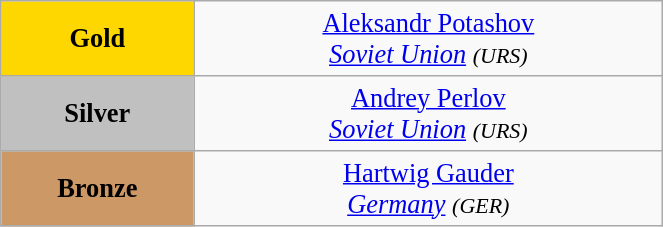<table class="wikitable" style=" text-align:center; font-size:110%;" width="35%">
<tr>
<td bgcolor="gold"><strong>Gold</strong></td>
<td> <a href='#'>Aleksandr Potashov</a><br><em><a href='#'>Soviet Union</a> <small>(URS)</small></em></td>
</tr>
<tr>
<td bgcolor="silver"><strong>Silver</strong></td>
<td> <a href='#'>Andrey Perlov</a><br><em><a href='#'>Soviet Union</a> <small>(URS)</small></em></td>
</tr>
<tr>
<td bgcolor="CC9966"><strong>Bronze</strong></td>
<td> <a href='#'>Hartwig Gauder</a><br><em><a href='#'>Germany</a> <small>(GER)</small></em></td>
</tr>
</table>
